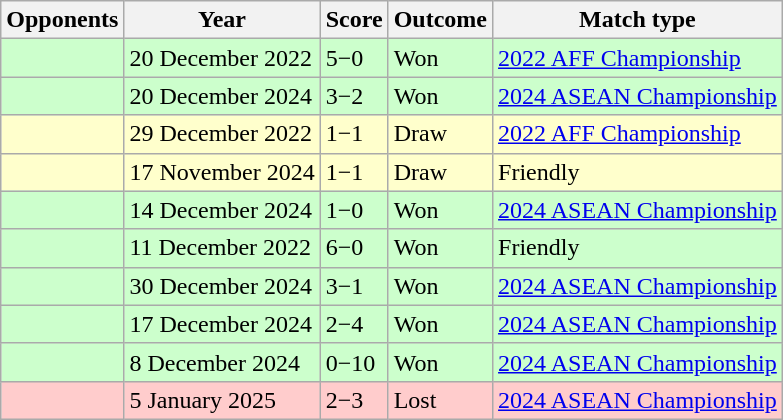<table class="wikitable">
<tr>
<th>Opponents</th>
<th>Year</th>
<th>Score</th>
<th>Outcome</th>
<th>Match type</th>
</tr>
<tr style="background:#CCFFCC">
<td></td>
<td>20 December 2022</td>
<td>5−0</td>
<td>Won</td>
<td><a href='#'>2022 AFF Championship</a></td>
</tr>
<tr style="background:#CCFFCC">
<td></td>
<td>20 December 2024</td>
<td>3−2</td>
<td>Won</td>
<td><a href='#'>2024 ASEAN Championship</a></td>
</tr>
<tr style="background:#FFFFCC">
<td></td>
<td>29 December 2022</td>
<td>1−1</td>
<td>Draw</td>
<td><a href='#'>2022 AFF Championship</a></td>
</tr>
<tr style="background:#FFFFCC">
<td></td>
<td>17 November 2024</td>
<td>1−1</td>
<td>Draw</td>
<td>Friendly</td>
</tr>
<tr style="background:#CCFFCC">
<td></td>
<td>14 December 2024</td>
<td>1−0</td>
<td>Won</td>
<td><a href='#'>2024 ASEAN Championship</a></td>
</tr>
<tr style="background:#CCFFCC">
<td></td>
<td>11 December 2022</td>
<td>6−0</td>
<td>Won</td>
<td>Friendly</td>
</tr>
<tr style="background:#CCFFCC">
<td></td>
<td>30 December 2024</td>
<td>3−1</td>
<td>Won</td>
<td><a href='#'>2024 ASEAN Championship</a></td>
</tr>
<tr style="background:#CCFFCC">
<td></td>
<td>17 December 2024</td>
<td>2−4</td>
<td>Won</td>
<td><a href='#'>2024 ASEAN Championship</a></td>
</tr>
<tr style="background:#CCFFCC">
<td></td>
<td>8 December 2024</td>
<td>0−10</td>
<td>Won</td>
<td><a href='#'>2024 ASEAN Championship</a></td>
</tr>
<tr style="background:#FFCCCC">
<td></td>
<td>5 January 2025</td>
<td>2−3</td>
<td>Lost</td>
<td><a href='#'>2024 ASEAN Championship</a></td>
</tr>
</table>
